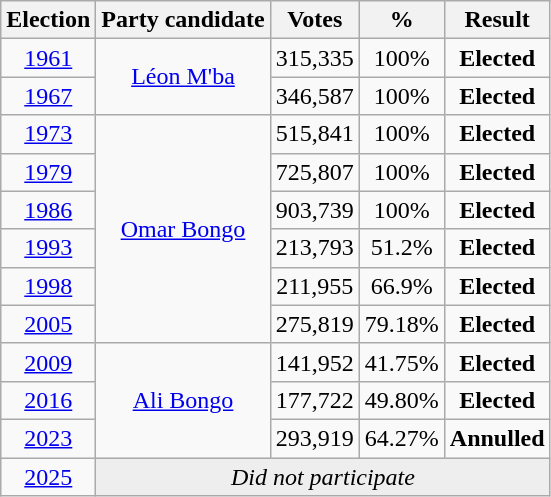<table class=wikitable style=text-align:center>
<tr>
<th>Election</th>
<th>Party candidate</th>
<th>Votes</th>
<th>%</th>
<th>Result</th>
</tr>
<tr>
<td><a href='#'>1961</a></td>
<td rowspan=2><a href='#'>Léon M'ba</a></td>
<td>315,335</td>
<td>100%</td>
<td><strong>Elected</strong> </td>
</tr>
<tr>
<td><a href='#'>1967</a></td>
<td>346,587</td>
<td>100%</td>
<td><strong>Elected</strong> </td>
</tr>
<tr>
<td><a href='#'>1973</a></td>
<td rowspan=6><a href='#'>Omar Bongo</a></td>
<td>515,841</td>
<td>100%</td>
<td><strong>Elected</strong> </td>
</tr>
<tr>
<td><a href='#'>1979</a></td>
<td>725,807</td>
<td>100%</td>
<td><strong>Elected</strong> </td>
</tr>
<tr>
<td><a href='#'>1986</a></td>
<td>903,739</td>
<td>100%</td>
<td><strong>Elected</strong> </td>
</tr>
<tr>
<td><a href='#'>1993</a></td>
<td>213,793</td>
<td>51.2%</td>
<td><strong>Elected</strong> </td>
</tr>
<tr>
<td><a href='#'>1998</a></td>
<td>211,955</td>
<td>66.9%</td>
<td><strong>Elected</strong> </td>
</tr>
<tr>
<td><a href='#'>2005</a></td>
<td>275,819</td>
<td>79.18%</td>
<td><strong>Elected</strong> </td>
</tr>
<tr>
<td><a href='#'>2009</a></td>
<td rowspan=3><a href='#'>Ali Bongo</a></td>
<td>141,952</td>
<td>41.75%</td>
<td><strong>Elected</strong> </td>
</tr>
<tr>
<td><a href='#'>2016</a></td>
<td>177,722</td>
<td>49.80%</td>
<td><strong>Elected</strong> </td>
</tr>
<tr>
<td><a href='#'>2023</a></td>
<td>293,919</td>
<td>64.27%</td>
<td><strong>Annulled</strong> </td>
</tr>
<tr>
<td><a href='#'>2025</a></td>
<td colspan="4" style="background-color:#eeeeee"><em>Did not participate</em></td>
</tr>
</table>
